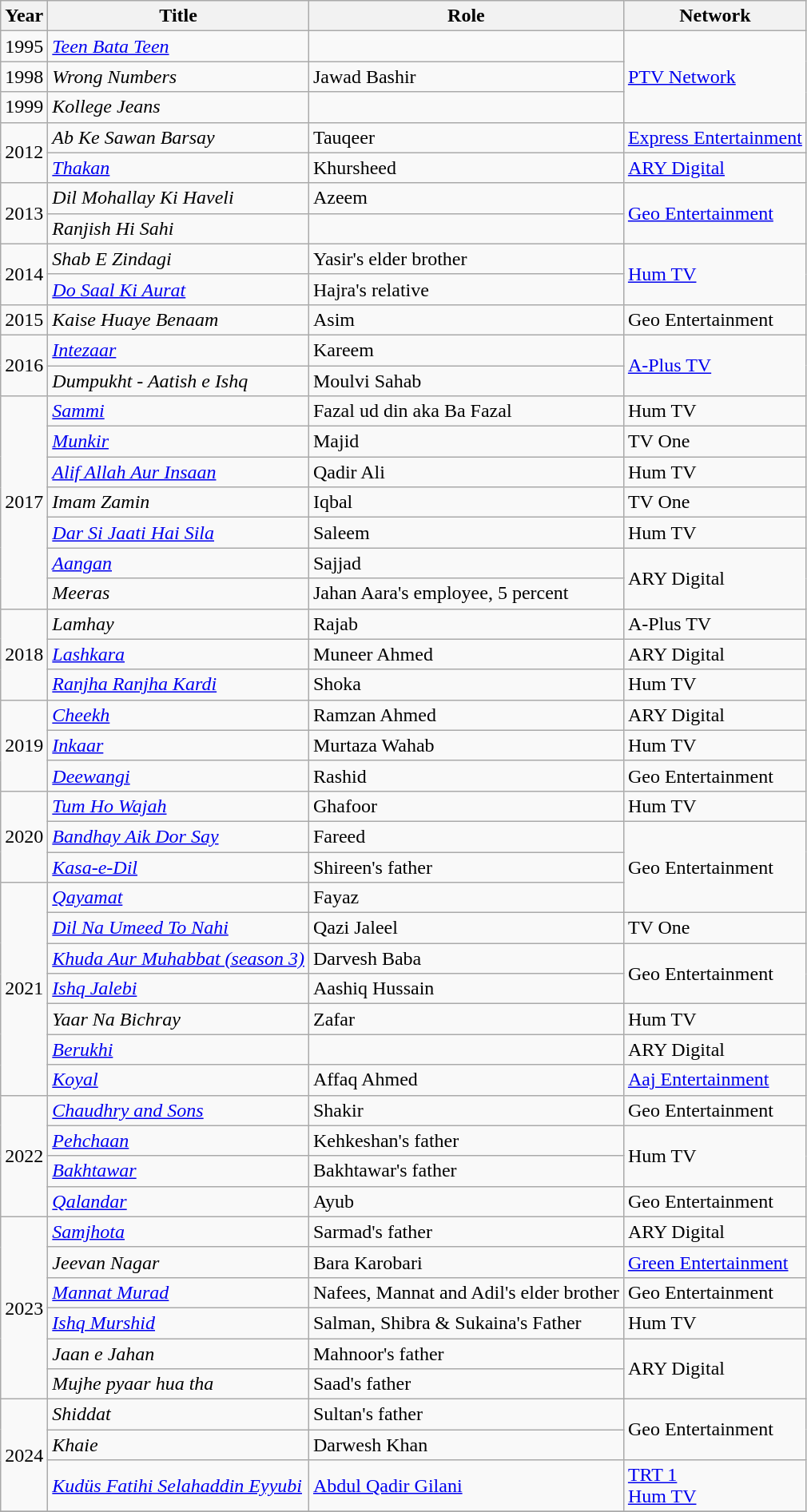<table class="wikitable sortable">
<tr>
<th>Year</th>
<th>Title</th>
<th>Role</th>
<th>Network</th>
</tr>
<tr>
<td>1995</td>
<td><em><a href='#'>Teen Bata Teen</a></em></td>
<td></td>
<td rowspan="3"><a href='#'>PTV Network</a></td>
</tr>
<tr>
<td>1998</td>
<td><em>Wrong Numbers</em></td>
<td>Jawad Bashir</td>
</tr>
<tr>
<td>1999</td>
<td><em>Kollege Jeans</em></td>
<td></td>
</tr>
<tr>
<td rowspan=2>2012</td>
<td><em>Ab Ke Sawan Barsay</em></td>
<td>Tauqeer</td>
<td><a href='#'>Express Entertainment</a></td>
</tr>
<tr>
<td><em><a href='#'>Thakan</a></em></td>
<td>Khursheed</td>
<td><a href='#'>ARY Digital</a></td>
</tr>
<tr>
<td rowspan=2>2013</td>
<td><em>Dil Mohallay Ki Haveli</em></td>
<td>Azeem</td>
<td rowspan="2"><a href='#'>Geo Entertainment</a></td>
</tr>
<tr>
<td><em>Ranjish Hi Sahi</em></td>
<td></td>
</tr>
<tr>
<td rowspan=2>2014</td>
<td><em>Shab E Zindagi</em></td>
<td>Yasir's elder brother</td>
<td rowspan="2"><a href='#'>Hum TV</a></td>
</tr>
<tr>
<td><em><a href='#'>Do Saal Ki Aurat</a></em></td>
<td>Hajra's relative</td>
</tr>
<tr>
<td>2015</td>
<td><em>Kaise Huaye Benaam</em></td>
<td>Asim</td>
<td>Geo Entertainment</td>
</tr>
<tr>
<td rowspan=2>2016</td>
<td><em><a href='#'>Intezaar</a></em></td>
<td>Kareem</td>
<td rowspan="2"><a href='#'>A-Plus TV</a></td>
</tr>
<tr>
<td><em>Dumpukht - Aatish e Ishq</em></td>
<td>Moulvi Sahab</td>
</tr>
<tr>
<td rowspan=7>2017</td>
<td><em><a href='#'>Sammi</a></em></td>
<td>Fazal ud din aka Ba Fazal</td>
<td>Hum TV</td>
</tr>
<tr>
<td><em><a href='#'>Munkir</a></em></td>
<td>Majid</td>
<td>TV One</td>
</tr>
<tr>
<td><em><a href='#'>Alif Allah Aur Insaan</a></em></td>
<td>Qadir Ali</td>
<td>Hum TV</td>
</tr>
<tr>
<td><em>Imam Zamin</em></td>
<td>Iqbal</td>
<td>TV One</td>
</tr>
<tr>
<td><em><a href='#'>Dar Si Jaati Hai Sila</a></em></td>
<td>Saleem</td>
<td>Hum TV</td>
</tr>
<tr>
<td><em><a href='#'>Aangan</a></em></td>
<td>Sajjad</td>
<td rowspan="2">ARY Digital</td>
</tr>
<tr>
<td><em>Meeras</em></td>
<td>Jahan Aara's employee, 5 percent</td>
</tr>
<tr>
<td rowspan=3>2018</td>
<td><em>Lamhay</em></td>
<td>Rajab</td>
<td>A-Plus TV</td>
</tr>
<tr>
<td><em><a href='#'>Lashkara</a></em></td>
<td>Muneer Ahmed</td>
<td>ARY Digital</td>
</tr>
<tr>
<td><em><a href='#'>Ranjha Ranjha Kardi</a></em></td>
<td>Shoka</td>
<td>Hum TV</td>
</tr>
<tr>
<td rowspan=3>2019</td>
<td><em><a href='#'>Cheekh</a></em></td>
<td>Ramzan Ahmed</td>
<td>ARY Digital</td>
</tr>
<tr>
<td><em><a href='#'>Inkaar</a></em></td>
<td>Murtaza Wahab</td>
<td>Hum TV</td>
</tr>
<tr>
<td><em><a href='#'>Deewangi</a></em></td>
<td>Rashid</td>
<td>Geo Entertainment</td>
</tr>
<tr>
<td rowspan=3>2020</td>
<td><em><a href='#'>Tum Ho Wajah</a></em></td>
<td>Ghafoor</td>
<td>Hum TV</td>
</tr>
<tr>
<td><em><a href='#'>Bandhay Aik Dor Say</a></em></td>
<td>Fareed</td>
<td rowspan="3">Geo Entertainment</td>
</tr>
<tr>
<td><em><a href='#'>Kasa-e-Dil</a></em></td>
<td>Shireen's father</td>
</tr>
<tr>
<td rowspan=7>2021</td>
<td><em><a href='#'>Qayamat</a></em></td>
<td>Fayaz</td>
</tr>
<tr>
<td><em><a href='#'>Dil Na Umeed To Nahi</a></em></td>
<td>Qazi Jaleel</td>
<td>TV One</td>
</tr>
<tr>
<td><em><a href='#'>Khuda Aur Muhabbat (season 3)</a></em></td>
<td>Darvesh Baba</td>
<td rowspan="2">Geo Entertainment</td>
</tr>
<tr>
<td><em><a href='#'>Ishq Jalebi</a></em></td>
<td>Aashiq Hussain</td>
</tr>
<tr>
<td><em>Yaar Na Bichray</em></td>
<td>Zafar</td>
<td>Hum TV</td>
</tr>
<tr>
<td><em><a href='#'>Berukhi</a></em></td>
<td></td>
<td>ARY Digital</td>
</tr>
<tr>
<td><em><a href='#'>Koyal</a></em></td>
<td>Affaq Ahmed</td>
<td><a href='#'>Aaj Entertainment</a></td>
</tr>
<tr>
<td rowspan="4">2022</td>
<td><em><a href='#'>Chaudhry and Sons</a></em></td>
<td>Shakir</td>
<td>Geo Entertainment</td>
</tr>
<tr>
<td><em><a href='#'>Pehchaan</a></em></td>
<td>Kehkeshan's father</td>
<td rowspan="2">Hum TV</td>
</tr>
<tr>
<td><em><a href='#'>Bakhtawar</a></em></td>
<td>Bakhtawar's father</td>
</tr>
<tr>
<td><em><a href='#'>Qalandar</a></em></td>
<td>Ayub</td>
<td>Geo Entertainment</td>
</tr>
<tr>
<td rowspan="6">2023</td>
<td><em><a href='#'>Samjhota</a></em></td>
<td>Sarmad's father</td>
<td>ARY Digital</td>
</tr>
<tr>
<td><em>Jeevan Nagar</em></td>
<td>Bara Karobari</td>
<td><a href='#'>Green Entertainment</a></td>
</tr>
<tr>
<td><em><a href='#'>Mannat Murad</a></em></td>
<td>Nafees, Mannat and Adil's elder brother</td>
<td>Geo Entertainment</td>
</tr>
<tr>
<td><em><a href='#'>Ishq Murshid</a></em></td>
<td>Salman, Shibra & Sukaina's Father</td>
<td>Hum TV</td>
</tr>
<tr>
<td><em>Jaan e Jahan</em></td>
<td>Mahnoor's father</td>
<td rowspan=2>ARY Digital</td>
</tr>
<tr>
<td><em>Mujhe pyaar hua tha</em></td>
<td>Saad's father</td>
</tr>
<tr>
<td rowspan="3">2024</td>
<td><em>Shiddat</em></td>
<td>Sultan's father</td>
<td rowspan=2>Geo Entertainment</td>
</tr>
<tr>
<td><em>Khaie</em></td>
<td>Darwesh Khan</td>
</tr>
<tr>
<td><em><a href='#'>Kudüs Fatihi Selahaddin Eyyubi</a></em></td>
<td><a href='#'>Abdul Qadir Gilani</a></td>
<td><a href='#'>TRT 1</a><br><a href='#'>Hum TV</a></td>
</tr>
<tr>
</tr>
</table>
